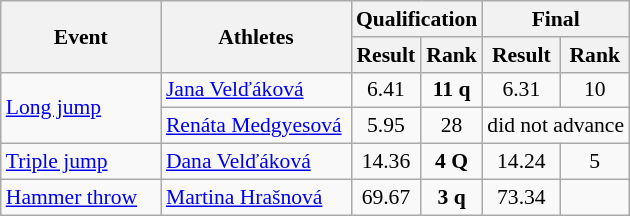<table class="wikitable" border="1" style="font-size:90%">
<tr>
<th rowspan="2" width=100>Event</th>
<th rowspan="2" width=120>Athletes</th>
<th colspan="2">Qualification</th>
<th colspan="2">Final</th>
</tr>
<tr>
<th>Result</th>
<th>Rank</th>
<th>Result</th>
<th>Rank</th>
</tr>
<tr>
<td rowspan=2><a href='#'>Long jump</a></td>
<td><a href='#'>Jana Velďáková</a></td>
<td align=center>6.41</td>
<td align=center><strong>11 q</strong></td>
<td align=center>6.31</td>
<td align=center>10</td>
</tr>
<tr>
<td><a href='#'>Renáta Medgyesová</a></td>
<td align=center>5.95</td>
<td align=center>28</td>
<td align=center colspan="2">did not advance</td>
</tr>
<tr>
<td><a href='#'>Triple jump</a></td>
<td><a href='#'>Dana Velďáková</a></td>
<td align=center>14.36</td>
<td align=center><strong>4 Q</strong></td>
<td align=center>14.24</td>
<td align=center>5</td>
</tr>
<tr>
<td><a href='#'>Hammer throw</a></td>
<td><a href='#'>Martina Hrašnová</a></td>
<td align=center>69.67</td>
<td align=center><strong>3 q</strong></td>
<td align=center>73.34</td>
<td align=center></td>
</tr>
</table>
